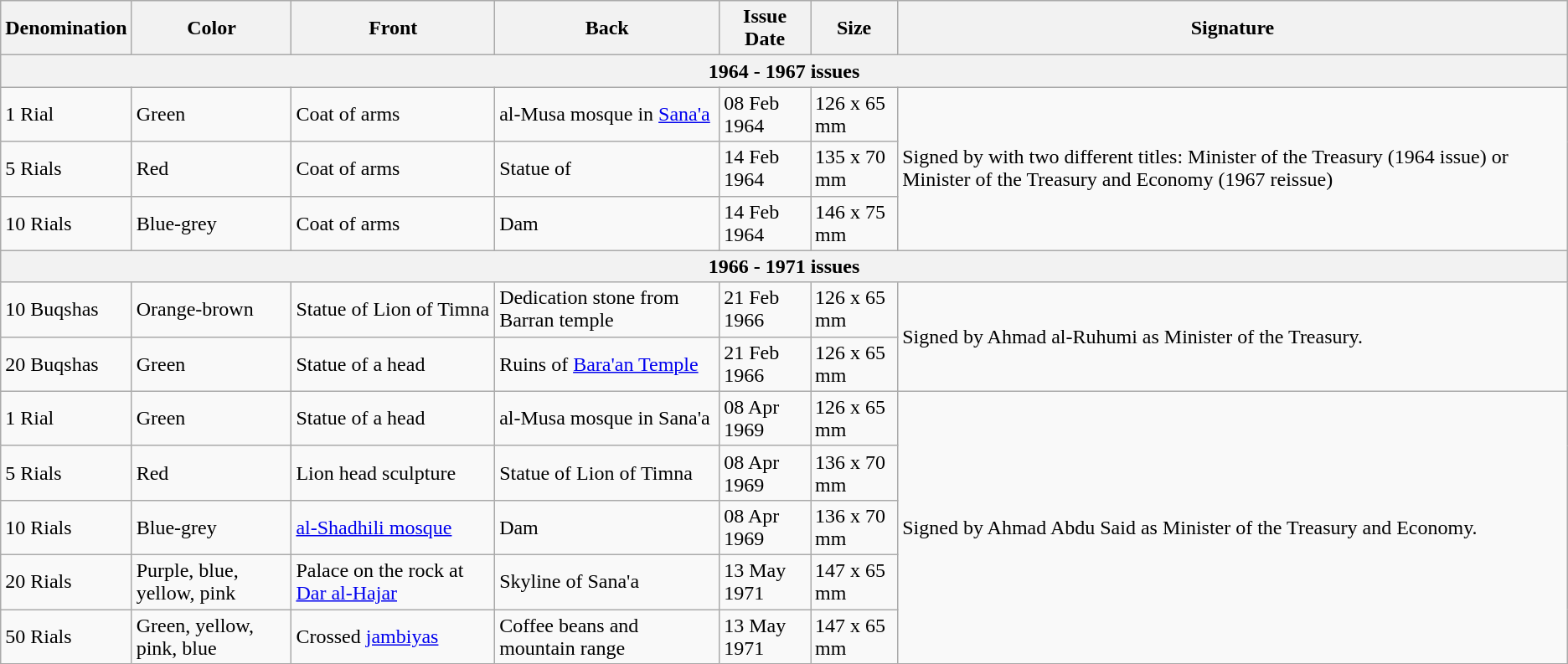<table class="wikitable">
<tr>
<th>Denomination</th>
<th>Color</th>
<th>Front</th>
<th>Back</th>
<th>Issue Date</th>
<th>Size</th>
<th>Signature</th>
</tr>
<tr>
<th colspan="7">1964 - 1967 issues</th>
</tr>
<tr>
<td>1 Rial</td>
<td>Green</td>
<td>Coat of arms</td>
<td>al-Musa mosque in <a href='#'>Sana'a</a></td>
<td>08 Feb 1964</td>
<td>126 x 65 mm</td>
<td rowspan="3">Signed by  with two different titles: Minister of the Treasury (1964 issue) or Minister of the Treasury and Economy (1967 reissue)</td>
</tr>
<tr>
<td>5 Rials</td>
<td>Red</td>
<td>Coat of arms</td>
<td>Statue of </td>
<td>14 Feb 1964</td>
<td>135 x 70 mm</td>
</tr>
<tr>
<td>10 Rials</td>
<td>Blue-grey</td>
<td>Coat of arms</td>
<td>Dam</td>
<td>14 Feb 1964</td>
<td>146 x 75 mm</td>
</tr>
<tr>
<th colspan="7">1966 - 1971 issues</th>
</tr>
<tr>
<td>10 Buqshas</td>
<td>Orange-brown</td>
<td>Statue of Lion of Timna</td>
<td>Dedication stone from Barran temple</td>
<td>21 Feb 1966</td>
<td>126 x 65 mm</td>
<td rowspan="2">Signed by Ahmad al-Ruhumi as Minister of the Treasury.</td>
</tr>
<tr>
<td>20 Buqshas</td>
<td>Green</td>
<td>Statue of a head</td>
<td>Ruins of <a href='#'>Bara'an Temple</a></td>
<td>21 Feb 1966</td>
<td>126 x 65 mm</td>
</tr>
<tr>
<td>1 Rial</td>
<td>Green</td>
<td>Statue of a head</td>
<td>al-Musa mosque in Sana'a</td>
<td>08 Apr 1969</td>
<td>126 x 65 mm</td>
<td rowspan="5">Signed by Ahmad Abdu Said as Minister of the Treasury and Economy.</td>
</tr>
<tr>
<td>5 Rials</td>
<td>Red</td>
<td>Lion head sculpture</td>
<td>Statue of Lion of Timna</td>
<td>08 Apr 1969</td>
<td>136 x 70 mm</td>
</tr>
<tr>
<td>10 Rials</td>
<td>Blue-grey</td>
<td><a href='#'>al-Shadhili mosque</a></td>
<td>Dam</td>
<td>08 Apr 1969</td>
<td>136 x 70 mm</td>
</tr>
<tr>
<td>20 Rials</td>
<td>Purple, blue, yellow, pink</td>
<td>Palace on the rock at <a href='#'>Dar al-Hajar</a></td>
<td>Skyline of Sana'a</td>
<td>13 May 1971</td>
<td>147 x 65 mm</td>
</tr>
<tr>
<td>50 Rials</td>
<td>Green, yellow, pink, blue</td>
<td>Crossed <a href='#'>jambiyas</a></td>
<td>Coffee beans and mountain range</td>
<td>13 May 1971</td>
<td>147 x 65 mm</td>
</tr>
</table>
